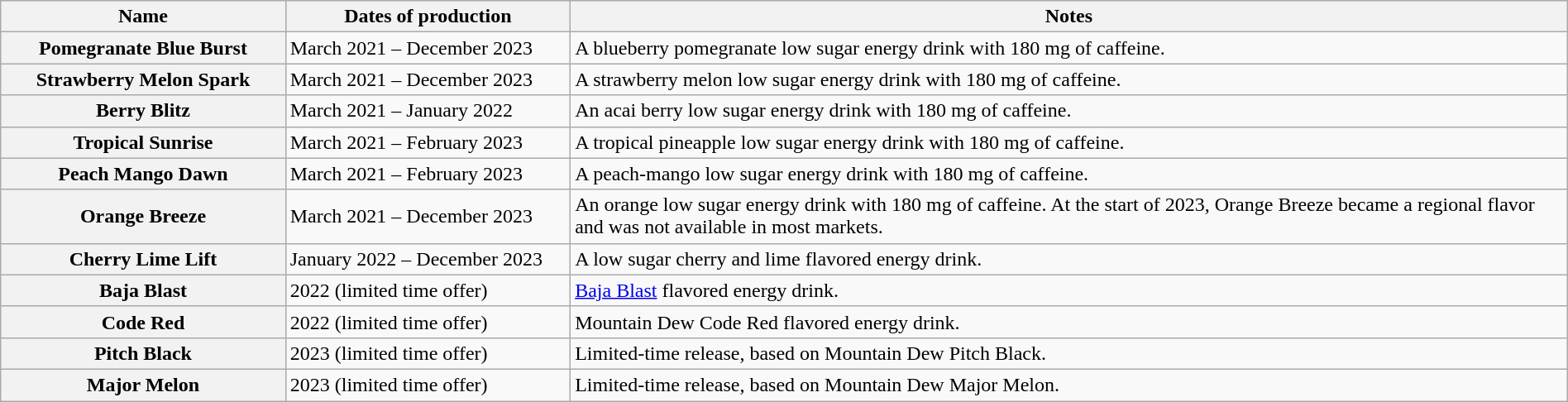<table class="wikitable" style="text-align:left; width:100%;">
<tr>
<th style="width:10%;">Name</th>
<th style="width:10%;">Dates of production</th>
<th style="width:35%;">Notes</th>
</tr>
<tr>
<th>Pomegranate Blue Burst</th>
<td>March 2021 – December 2023</td>
<td>A blueberry pomegranate low sugar energy drink with 180 mg of caffeine.</td>
</tr>
<tr>
<th>Strawberry Melon Spark</th>
<td>March 2021 – December 2023</td>
<td>A strawberry melon low sugar energy drink with 180 mg of caffeine.</td>
</tr>
<tr>
<th>Berry Blitz</th>
<td>March 2021 – January 2022</td>
<td>An acai berry low sugar energy drink with 180 mg of caffeine.</td>
</tr>
<tr>
<th>Tropical Sunrise</th>
<td>March 2021 – February 2023</td>
<td>A tropical pineapple low sugar energy drink with 180 mg of caffeine.</td>
</tr>
<tr>
<th>Peach Mango Dawn</th>
<td>March 2021 – February 2023</td>
<td>A peach-mango low sugar energy drink with 180 mg of caffeine.</td>
</tr>
<tr>
<th>Orange Breeze</th>
<td>March 2021 – December 2023</td>
<td>An orange low sugar energy drink with 180 mg of caffeine. At the start of 2023, Orange Breeze became a regional flavor and was not available in most markets.</td>
</tr>
<tr>
<th>Cherry Lime Lift</th>
<td>January 2022 – December 2023</td>
<td>A low sugar cherry and lime flavored energy drink.</td>
</tr>
<tr>
<th>Baja Blast</th>
<td>2022 (limited time offer)</td>
<td><a href='#'>Baja Blast</a> flavored energy drink.</td>
</tr>
<tr>
<th>Code Red</th>
<td>2022 (limited time offer)</td>
<td>Mountain Dew Code Red flavored energy drink.</td>
</tr>
<tr>
<th>Pitch Black</th>
<td>2023 (limited time offer)</td>
<td>Limited-time release, based on Mountain Dew Pitch Black.</td>
</tr>
<tr>
<th>Major Melon</th>
<td>2023 (limited time offer)</td>
<td>Limited-time release, based on Mountain Dew Major Melon.</td>
</tr>
</table>
